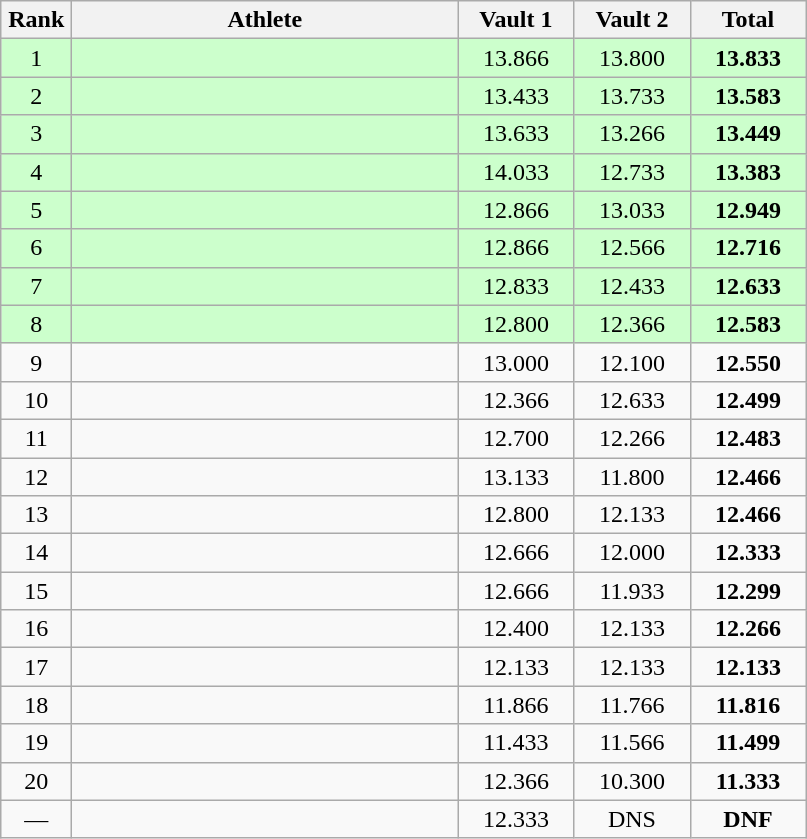<table class=wikitable style="text-align:center">
<tr>
<th width=40>Rank</th>
<th width=250>Athlete</th>
<th width=70>Vault 1</th>
<th width=70>Vault 2</th>
<th width=70>Total</th>
</tr>
<tr bgcolor="ccffcc">
<td>1</td>
<td align=left></td>
<td>13.866</td>
<td>13.800</td>
<td><strong>13.833</strong></td>
</tr>
<tr bgcolor="ccffcc">
<td>2</td>
<td align=left></td>
<td>13.433</td>
<td>13.733</td>
<td><strong>13.583</strong></td>
</tr>
<tr bgcolor="ccffcc">
<td>3 </td>
<td align=left></td>
<td>13.633</td>
<td>13.266</td>
<td><strong>13.449</strong></td>
</tr>
<tr bgcolor="ccffcc">
<td>4</td>
<td align=left></td>
<td>14.033</td>
<td>12.733</td>
<td><strong>13.383</strong></td>
</tr>
<tr bgcolor="ccffcc">
<td>5</td>
<td align=left></td>
<td>12.866</td>
<td>13.033</td>
<td><strong>12.949</strong></td>
</tr>
<tr bgcolor="ccffcc">
<td>6</td>
<td align=left></td>
<td>12.866</td>
<td>12.566</td>
<td><strong>12.716</strong></td>
</tr>
<tr bgcolor="ccffcc">
<td>7</td>
<td align=left></td>
<td>12.833</td>
<td>12.433</td>
<td><strong>12.633</strong></td>
</tr>
<tr bgcolor="ccffcc">
<td>8</td>
<td align=left></td>
<td>12.800</td>
<td>12.366</td>
<td><strong>12.583</strong></td>
</tr>
<tr>
<td>9 </td>
<td align=left></td>
<td>13.000</td>
<td>12.100</td>
<td><strong>12.550</strong></td>
</tr>
<tr>
<td>10</td>
<td align=left></td>
<td>12.366</td>
<td>12.633</td>
<td><strong>12.499</strong></td>
</tr>
<tr>
<td>11</td>
<td align=left></td>
<td>12.700</td>
<td>12.266</td>
<td><strong>12.483</strong></td>
</tr>
<tr>
<td>12</td>
<td align=left></td>
<td>13.133</td>
<td>11.800</td>
<td><strong>12.466</strong></td>
</tr>
<tr>
<td>13</td>
<td align=left></td>
<td>12.800</td>
<td>12.133</td>
<td><strong>12.466</strong></td>
</tr>
<tr>
<td>14</td>
<td align=left></td>
<td>12.666</td>
<td>12.000</td>
<td><strong>12.333</strong></td>
</tr>
<tr>
<td>15</td>
<td align=left></td>
<td>12.666</td>
<td>11.933</td>
<td><strong>12.299</strong></td>
</tr>
<tr>
<td>16</td>
<td align=left></td>
<td>12.400</td>
<td>12.133</td>
<td><strong>12.266</strong></td>
</tr>
<tr>
<td>17</td>
<td align=left></td>
<td>12.133</td>
<td>12.133</td>
<td><strong>12.133</strong></td>
</tr>
<tr>
<td>18</td>
<td align=left></td>
<td>11.866</td>
<td>11.766</td>
<td><strong>11.816</strong></td>
</tr>
<tr>
<td>19</td>
<td align=left></td>
<td>11.433</td>
<td>11.566</td>
<td><strong>11.499</strong></td>
</tr>
<tr>
<td>20</td>
<td align=left></td>
<td>12.366</td>
<td>10.300</td>
<td><strong>11.333</strong></td>
</tr>
<tr>
<td>—</td>
<td align=left></td>
<td>12.333</td>
<td>DNS</td>
<td><strong>DNF</strong></td>
</tr>
</table>
